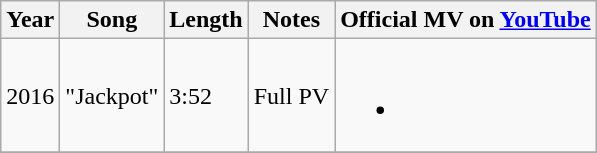<table class="wikitable">
<tr>
<th>Year</th>
<th>Song</th>
<th>Length</th>
<th>Notes</th>
<th>Official MV on <a href='#'>YouTube</a></th>
</tr>
<tr>
<td rowspan="1">2016</td>
<td>"Jackpot"</td>
<td>3:52</td>
<td>Full PV</td>
<td><br><ul><li></li></ul></td>
</tr>
<tr>
</tr>
</table>
